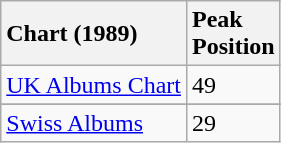<table class="wikitable sortable">
<tr>
<th style="text-align:left;">Chart (1989)</th>
<th style="text-align:left;">Peak<br> Position</th>
</tr>
<tr style="text-align:left;">
<td style="text-align:left;"><a href='#'>UK Albums Chart</a></td>
<td style="text-align:left;">49</td>
</tr>
<tr>
</tr>
<tr style="text-align:left;">
<td style="text-align:left;"><a href='#'>Swiss Albums</a></td>
<td style="text-align:left;">29</td>
</tr>
</table>
